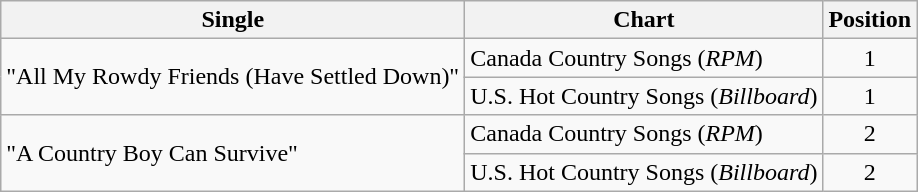<table class="wikitable">
<tr>
<th>Single</th>
<th>Chart</th>
<th>Position</th>
</tr>
<tr>
<td rowspan=2>"All My Rowdy Friends (Have Settled Down)"</td>
<td>Canada Country Songs (<em>RPM</em>)</td>
<td align="center">1</td>
</tr>
<tr>
<td>U.S. Hot Country Songs (<em>Billboard</em>)</td>
<td align="center">1</td>
</tr>
<tr>
<td rowspan=2>"A Country Boy Can Survive"</td>
<td>Canada Country Songs (<em>RPM</em>)</td>
<td align="center">2</td>
</tr>
<tr>
<td>U.S. Hot Country Songs (<em>Billboard</em>)</td>
<td align="center">2</td>
</tr>
</table>
